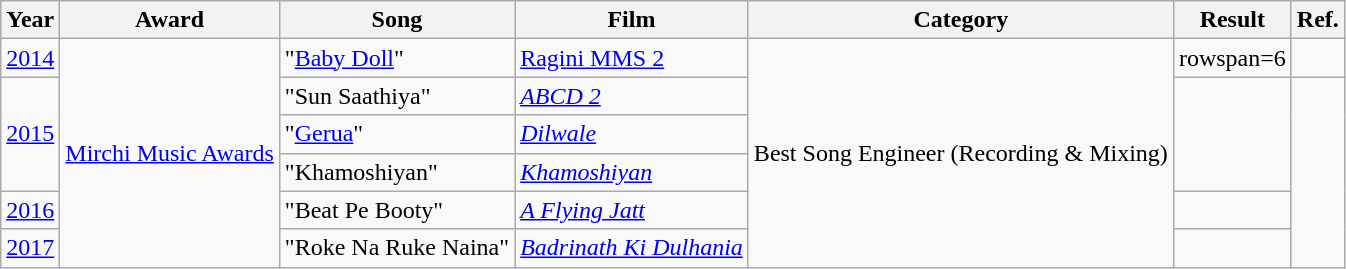<table class="wikitable sortable">
<tr>
<th>Year</th>
<th>Award</th>
<th>Song</th>
<th>Film</th>
<th>Category</th>
<th>Result</th>
<th>Ref.</th>
</tr>
<tr>
<td><a href='#'>2014</a></td>
<td rowspan=6><a href='#'>Mirchi Music Awards</a></td>
<td>"<a href='#'>Baby Doll</a>"</td>
<td><a href='#'>Ragini MMS 2</a></td>
<td rowspan=6>Best Song Engineer (Recording & Mixing)</td>
<td>rowspan=6 </td>
<td></td>
</tr>
<tr>
<td rowspan=3><a href='#'>2015</a></td>
<td>"Sun Saathiya"</td>
<td><em><a href='#'>ABCD 2</a></em></td>
<td rowspan=3></td>
</tr>
<tr>
<td>"<a href='#'>Gerua</a>"</td>
<td><em><a href='#'>Dilwale</a></em></td>
</tr>
<tr>
<td>"Khamoshiyan"</td>
<td><em><a href='#'>Khamoshiyan</a></em></td>
</tr>
<tr>
<td><a href='#'>2016</a></td>
<td>"Beat Pe Booty"</td>
<td><em><a href='#'>A Flying Jatt</a></em></td>
<td></td>
</tr>
<tr>
<td><a href='#'>2017</a></td>
<td>"Roke Na Ruke Naina"</td>
<td><em><a href='#'>Badrinath Ki Dulhania</a></em></td>
<td></td>
</tr>
</table>
